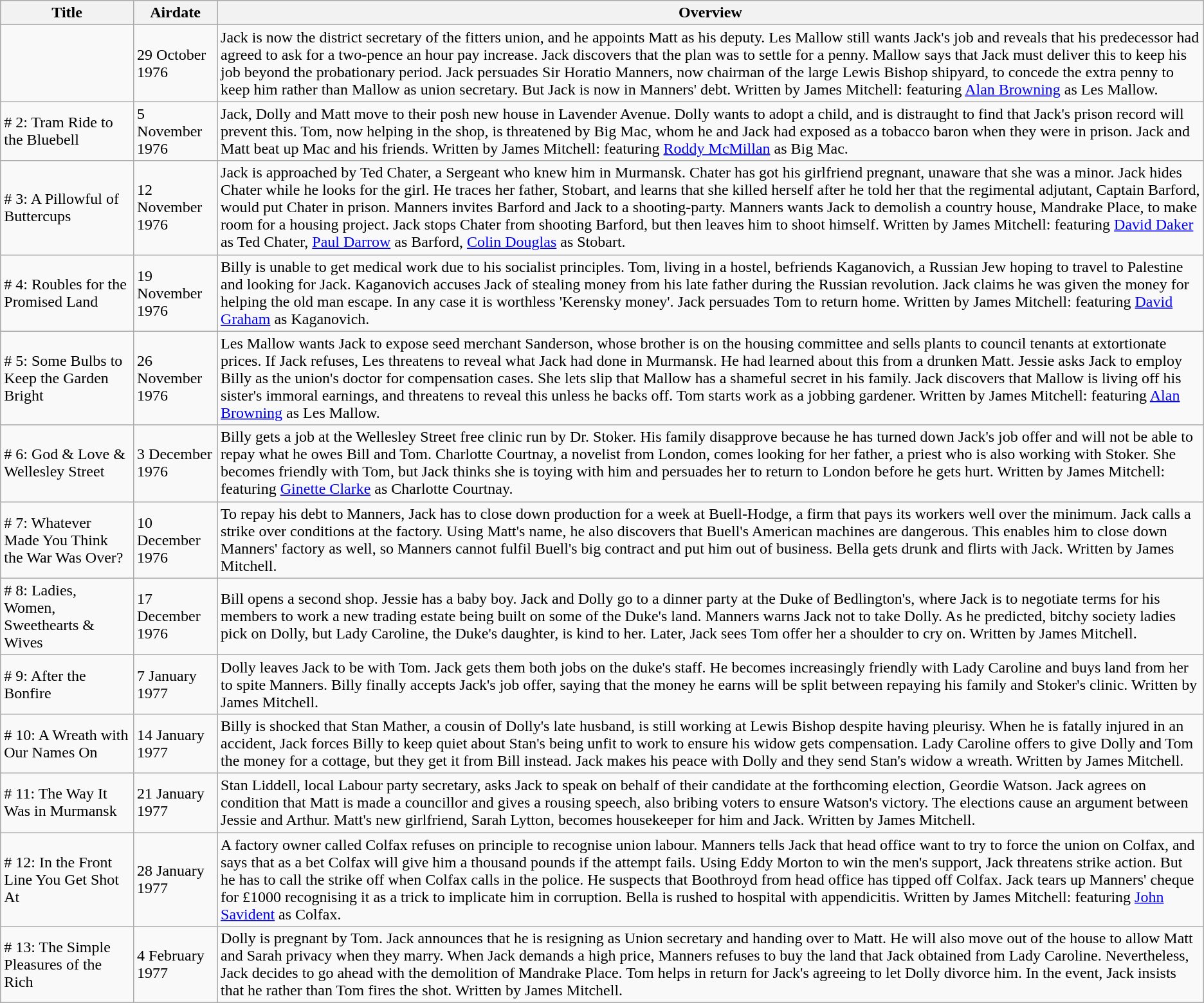<table class="wikitable" style="font-size: 100%;">
<tr style="background:#EFEFEF">
<th>Title</th>
<th><strong>Airdate</strong></th>
<th><strong>Overview</strong></th>
</tr>
<tr>
<td></td>
<td>29 October 1976</td>
<td>Jack is now the district secretary of the fitters union, and he appoints Matt as his deputy.  Les Mallow still wants Jack's job and reveals that his predecessor had agreed to ask for a two-pence an hour pay increase.  Jack discovers that the plan was to settle for a penny.  Mallow says that Jack must deliver this to keep his job beyond the probationary period.  Jack persuades Sir Horatio Manners, now chairman of the large Lewis Bishop shipyard, to concede the extra penny to keep him rather than Mallow as union secretary.  But Jack is now in Manners' debt. Written by James Mitchell: featuring <a href='#'>Alan Browning</a> as Les Mallow.</td>
</tr>
<tr>
<td># 2: Tram Ride to the Bluebell</td>
<td>5 November 1976</td>
<td>Jack, Dolly and Matt move to their posh new house in Lavender Avenue.  Dolly wants to adopt a child, and is distraught to find that Jack's prison record will prevent this.  Tom, now helping in the shop, is threatened by Big Mac, whom he and Jack had exposed as a tobacco baron when they were in prison.  Jack and Matt beat up Mac and his friends. Written by James Mitchell: featuring <a href='#'>Roddy McMillan</a> as Big Mac.</td>
</tr>
<tr>
<td># 3: A Pillowful of Buttercups</td>
<td>12 November 1976</td>
<td>Jack is approached by Ted Chater, a Sergeant who knew him in Murmansk.  Chater has got his girlfriend pregnant, unaware that she was a minor.  Jack hides Chater while he looks for the girl.  He traces her father, Stobart, and learns that she killed herself after he told her that the regimental adjutant, Captain Barford, would put Chater in prison.  Manners invites Barford and Jack to a shooting-party.  Manners wants Jack to demolish a country house, Mandrake Place, to make room for a housing project.  Jack stops Chater from shooting Barford, but then leaves him to shoot himself. Written by James Mitchell: featuring <a href='#'>David Daker</a> as Ted Chater, <a href='#'>Paul Darrow</a> as Barford, <a href='#'>Colin Douglas</a> as Stobart.</td>
</tr>
<tr>
<td># 4: Roubles for the Promised Land</td>
<td>19 November 1976</td>
<td>Billy is unable to get medical work due to his socialist principles.  Tom, living in a hostel, befriends Kaganovich, a Russian Jew hoping to travel to Palestine and looking for Jack.  Kaganovich accuses Jack of stealing money from his late father during the Russian revolution.  Jack claims he was given the money for helping the old man escape.  In any case it is worthless 'Kerensky money'.  Jack persuades Tom to return home. Written by James Mitchell: featuring <a href='#'>David Graham</a> as Kaganovich.</td>
</tr>
<tr>
<td># 5: Some Bulbs to Keep the Garden Bright</td>
<td>26 November 1976</td>
<td>Les Mallow wants Jack to expose seed merchant Sanderson, whose brother is on the housing committee and sells plants to council tenants at extortionate prices.  If Jack refuses, Les threatens to reveal what Jack had done in Murmansk.  He had learned about this from a drunken Matt.  Jessie asks Jack to employ Billy as the union's doctor for compensation cases.  She lets slip that Mallow has a shameful secret in his family.  Jack discovers that Mallow is living off his sister's immoral earnings, and threatens to reveal this unless he backs off.   Tom starts work as a jobbing gardener. Written by James Mitchell: featuring <a href='#'>Alan Browning</a> as Les Mallow.</td>
</tr>
<tr>
<td># 6: God & Love & Wellesley Street</td>
<td>3 December 1976</td>
<td>Billy gets a job at the Wellesley Street free clinic run by Dr. Stoker.  His family disapprove because he has turned down Jack's job offer and will not be able to repay what he owes Bill and Tom.  Charlotte Courtnay, a novelist from London, comes looking for her father, a priest who is also working with Stoker.  She becomes friendly with Tom, but Jack thinks she is toying with him and persuades her to return to London before he gets hurt. Written by James Mitchell: featuring <a href='#'>Ginette Clarke</a> as Charlotte Courtnay.</td>
</tr>
<tr>
<td># 7: Whatever Made You Think the War Was Over?</td>
<td>10 December 1976</td>
<td>To repay his debt to Manners, Jack has to close down production for a week at Buell-Hodge, a firm that pays its workers well over the minimum.  Jack calls a strike over conditions at the factory.  Using Matt's name, he also discovers that Buell's American machines are dangerous.  This enables him to close down Manners' factory as well, so Manners cannot fulfil Buell's big contract and put him out of business.   Bella gets drunk and flirts with Jack. Written by James Mitchell.</td>
</tr>
<tr>
<td># 8: Ladies, Women, Sweethearts & Wives</td>
<td>17 December 1976</td>
<td>Bill opens a second shop.  Jessie has a baby boy.  Jack and Dolly go to a dinner party at the Duke of Bedlington's, where Jack is to negotiate terms for his members to work a new trading estate being built on some of the Duke's land.  Manners warns Jack not to take Dolly.  As he predicted, bitchy society ladies pick on Dolly, but Lady Caroline, the Duke's daughter, is kind to her.  Later, Jack sees Tom offer her a shoulder to cry on. Written by James Mitchell.</td>
</tr>
<tr>
<td># 9: After the Bonfire</td>
<td>7 January 1977</td>
<td>Dolly leaves Jack to be with Tom.  Jack gets them both jobs on the duke's staff.  He becomes increasingly friendly with Lady Caroline and buys land from her to spite Manners.   Billy finally accepts Jack's job offer, saying that the money he earns will be split between repaying his family and Stoker's clinic. Written by James Mitchell.</td>
</tr>
<tr>
<td># 10: A Wreath with Our Names On</td>
<td>14 January 1977</td>
<td>Billy is shocked that Stan Mather, a cousin of Dolly's late husband, is still working at Lewis Bishop despite having pleurisy.  When he is fatally injured in an accident, Jack forces Billy to keep quiet about Stan's being unfit to work to ensure his widow gets compensation.  Lady Caroline offers to give Dolly and Tom the money for a cottage, but they get it from Bill instead.  Jack makes his peace with Dolly and they send Stan's widow a wreath. Written by James Mitchell.</td>
</tr>
<tr>
<td># 11: The Way It Was in Murmansk</td>
<td>21 January 1977</td>
<td>Stan Liddell, local Labour party secretary, asks Jack to speak on behalf of their candidate at the forthcoming election, Geordie Watson.  Jack agrees on condition that Matt is made a councillor and gives a rousing speech, also bribing voters to ensure Watson's victory.  The elections cause an argument between Jessie and Arthur.  Matt's new girlfriend, Sarah Lytton, becomes housekeeper for him and Jack. Written by James Mitchell.</td>
</tr>
<tr>
<td># 12: In the Front Line You Get Shot At</td>
<td>28 January 1977</td>
<td>A factory owner called Colfax refuses on principle to recognise union labour.  Manners tells Jack that head office want to try to force the union on Colfax, and says that as a bet Colfax will give him a thousand pounds if the attempt fails.  Using Eddy Morton to win the men's support, Jack threatens strike action.  But he has to call the strike off when Colfax calls in the police.  He suspects that Boothroyd from head office has tipped off Colfax.  Jack tears up Manners' cheque for £1000 recognising it as a trick to implicate him in corruption. Bella is rushed to hospital with appendicitis. Written by James Mitchell: featuring <a href='#'>John Savident</a> as Colfax.</td>
</tr>
<tr>
<td># 13: The Simple Pleasures of the Rich</td>
<td>4 February 1977</td>
<td>Dolly is pregnant by Tom.  Jack announces that he is resigning as Union secretary and handing over to Matt.  He will also move out of the house to allow Matt and Sarah privacy when they marry.  When Jack demands a high price, Manners refuses to buy the land that Jack obtained from Lady Caroline.  Nevertheless, Jack decides to go ahead with the demolition of Mandrake Place.  Tom helps in return for Jack's agreeing to let Dolly divorce him. In the event, Jack insists that he rather than Tom fires the shot. Written by James Mitchell.</td>
</tr>
</table>
